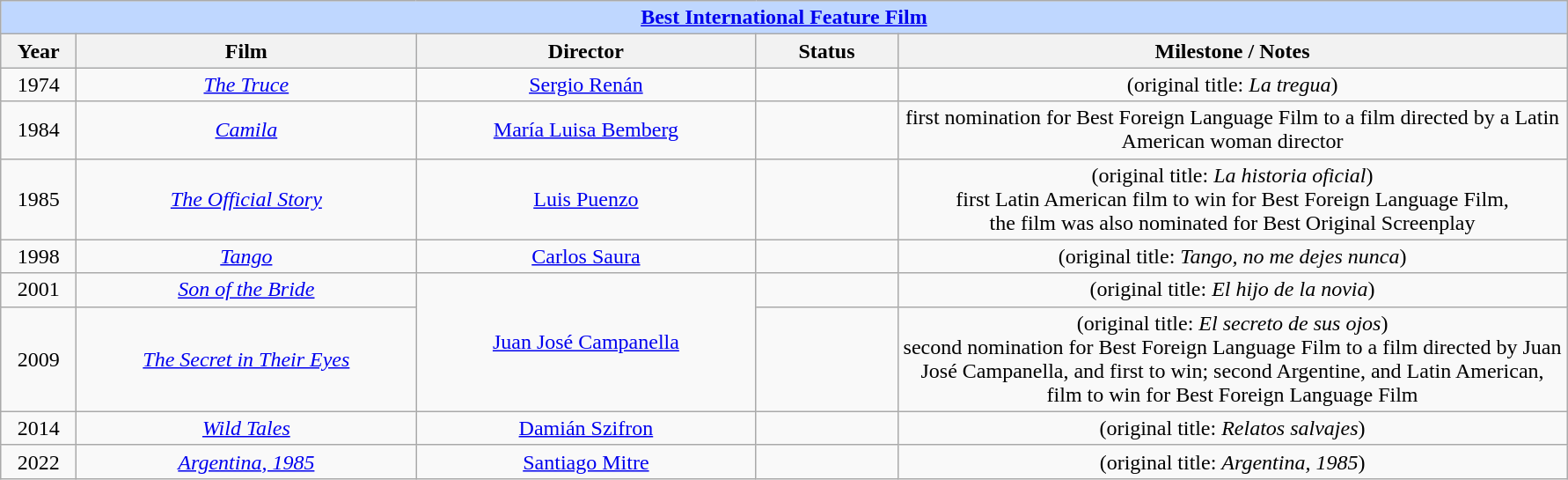<table class="wikitable" style="text-align: center">
<tr ---- bgcolor="#bfd7ff">
<td colspan=5 align=center><strong><a href='#'>Best International Feature Film</a></strong></td>
</tr>
<tr ---- bgcolor="#ebf5ff">
<th width="050">Year</th>
<th width="250">Film</th>
<th width="250">Director</th>
<th width="100">Status</th>
<th width="500">Milestone / Notes</th>
</tr>
<tr>
<td>1974</td>
<td><em><a href='#'>The Truce</a></em></td>
<td><a href='#'>Sergio Renán</a></td>
<td></td>
<td>(original title: <em>La tregua</em>)</td>
</tr>
<tr>
<td>1984</td>
<td><em><a href='#'>Camila</a></em></td>
<td><a href='#'>María Luisa Bemberg</a></td>
<td></td>
<td>first nomination for Best Foreign Language Film to a film directed by a Latin American woman director</td>
</tr>
<tr>
<td>1985</td>
<td><em><a href='#'>The Official Story</a></em></td>
<td><a href='#'>Luis Puenzo</a></td>
<td></td>
<td>(original title: <em>La historia oficial</em>)<br>first Latin American film to win for Best Foreign Language Film,<br>the film was also nominated for Best Original Screenplay</td>
</tr>
<tr>
<td>1998</td>
<td><em><a href='#'>Tango</a></em></td>
<td><a href='#'>Carlos Saura</a></td>
<td></td>
<td>(original title: <em>Tango, no me dejes nunca</em>)</td>
</tr>
<tr>
<td>2001</td>
<td><em><a href='#'>Son of the Bride</a></em></td>
<td rowspan=2><a href='#'>Juan José Campanella</a></td>
<td></td>
<td>(original title: <em>El hijo de la novia</em>)</td>
</tr>
<tr>
<td>2009</td>
<td><em><a href='#'>The Secret in Their Eyes</a></em></td>
<td></td>
<td>(original title: <em>El secreto de sus ojos</em>)<br>second nomination for Best Foreign Language Film to a film directed by Juan José Campanella, and first to win; second Argentine, and Latin American, film to win for Best Foreign Language Film</td>
</tr>
<tr>
<td>2014</td>
<td><em><a href='#'>Wild Tales</a></em></td>
<td><a href='#'>Damián Szifron</a></td>
<td></td>
<td>(original title: <em>Relatos salvajes</em>)</td>
</tr>
<tr>
<td>2022</td>
<td><em><a href='#'>Argentina, 1985</a></em></td>
<td><a href='#'>Santiago Mitre</a></td>
<td></td>
<td>(original title: <em>Argentina, 1985</em>)</td>
</tr>
</table>
